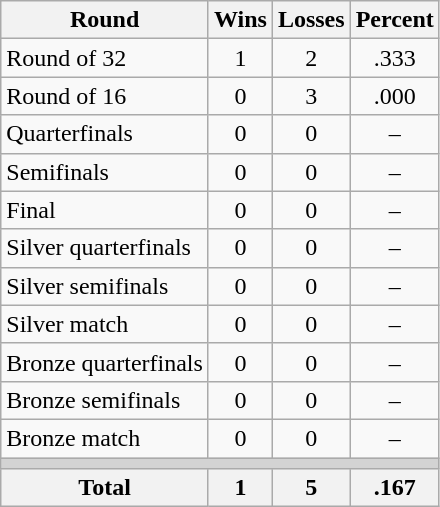<table class=wikitable>
<tr>
<th>Round</th>
<th>Wins</th>
<th>Losses</th>
<th>Percent</th>
</tr>
<tr align=center>
<td align=left>Round of 32</td>
<td>1</td>
<td>2</td>
<td>.333</td>
</tr>
<tr align=center>
<td align=left>Round of 16</td>
<td>0</td>
<td>3</td>
<td>.000</td>
</tr>
<tr align=center>
<td align=left>Quarterfinals</td>
<td>0</td>
<td>0</td>
<td>–</td>
</tr>
<tr align=center>
<td align=left>Semifinals</td>
<td>0</td>
<td>0</td>
<td>–</td>
</tr>
<tr align=center>
<td align=left>Final</td>
<td>0</td>
<td>0</td>
<td>–</td>
</tr>
<tr align=center>
<td align=left>Silver quarterfinals</td>
<td>0</td>
<td>0</td>
<td>–</td>
</tr>
<tr align=center>
<td align=left>Silver semifinals</td>
<td>0</td>
<td>0</td>
<td>–</td>
</tr>
<tr align=center>
<td align=left>Silver match</td>
<td>0</td>
<td>0</td>
<td>–</td>
</tr>
<tr align=center>
<td align=left>Bronze quarterfinals</td>
<td>0</td>
<td>0</td>
<td>–</td>
</tr>
<tr align=center>
<td align=left>Bronze semifinals</td>
<td>0</td>
<td>0</td>
<td>–</td>
</tr>
<tr align=center>
<td align=left>Bronze match</td>
<td>0</td>
<td>0</td>
<td>–</td>
</tr>
<tr>
<td colspan=4 bgcolor=lightgray></td>
</tr>
<tr>
<th>Total</th>
<th>1</th>
<th>5</th>
<th>.167</th>
</tr>
</table>
